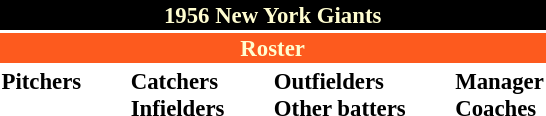<table class="toccolours" style="font-size: 95%;">
<tr>
<th colspan="10" style="background-color: black; color: #FFFDD0; text-align: center;">1956 New York Giants</th>
</tr>
<tr>
<td colspan="10" style="background-color: #fd5a1e; color: #FFFDD0; text-align: center;"><strong>Roster</strong></td>
</tr>
<tr>
<td valign="top"><strong>Pitchers</strong><br>














</td>
<td width="25px"></td>
<td valign="top"><strong>Catchers</strong><br>




<strong>Infielders</strong>









</td>
<td width="25px"></td>
<td valign="top"><strong>Outfielders</strong><br>







<strong>Other batters</strong>
</td>
<td width="25px"></td>
<td valign="top"><strong>Manager</strong><br>
<strong>Coaches</strong>


</td>
</tr>
<tr>
</tr>
</table>
